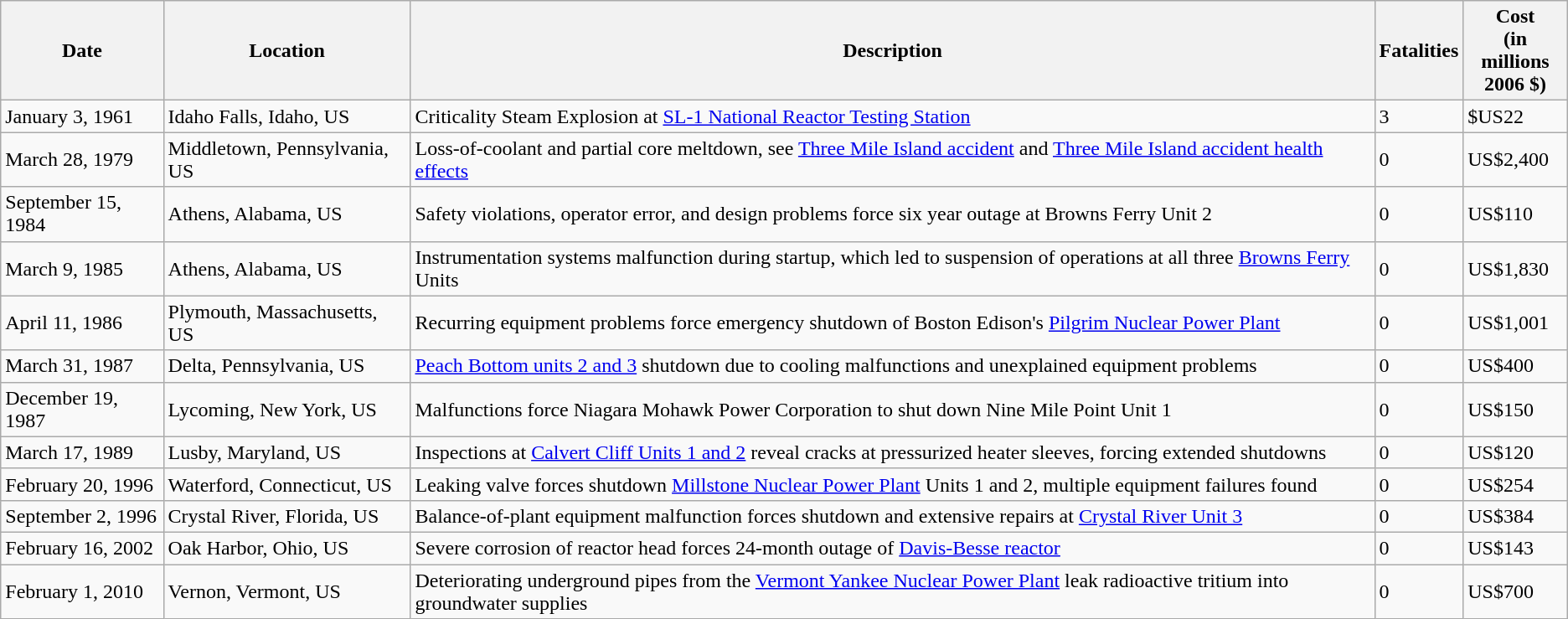<table class="wikitable sortable">
<tr>
<th>Date</th>
<th>Location</th>
<th>Description</th>
<th>Fatalities</th>
<th>Cost <br> (in millions <br> 2006 $)</th>
</tr>
<tr>
<td>January 3, 1961</td>
<td>Idaho Falls, Idaho, US</td>
<td>Criticality Steam Explosion at <a href='#'>SL-1 National Reactor Testing Station</a></td>
<td>3</td>
<td>$US22</td>
</tr>
<tr>
<td>March 28, 1979</td>
<td>Middletown, Pennsylvania, US</td>
<td>Loss-of-coolant and partial core meltdown, see <a href='#'>Three Mile Island accident</a> and <a href='#'>Three Mile Island accident health effects</a></td>
<td>0</td>
<td>US$2,400</td>
</tr>
<tr>
<td>September 15, 1984</td>
<td>Athens, Alabama, US</td>
<td>Safety violations, operator error, and design problems force six year outage at Browns Ferry Unit 2</td>
<td>0</td>
<td>US$110</td>
</tr>
<tr>
<td>March 9, 1985</td>
<td>Athens, Alabama, US</td>
<td>Instrumentation systems malfunction during startup, which led to suspension of operations at all three <a href='#'>Browns Ferry</a> Units</td>
<td>0</td>
<td>US$1,830</td>
</tr>
<tr>
<td>April 11, 1986</td>
<td>Plymouth, Massachusetts, US</td>
<td>Recurring equipment problems force emergency shutdown of Boston Edison's <a href='#'>Pilgrim Nuclear Power Plant</a></td>
<td>0</td>
<td>US$1,001</td>
</tr>
<tr>
<td>March 31, 1987</td>
<td>Delta, Pennsylvania, US</td>
<td><a href='#'>Peach Bottom units 2 and 3</a> shutdown due to cooling malfunctions and unexplained equipment problems</td>
<td>0</td>
<td>US$400</td>
</tr>
<tr>
<td>December 19, 1987</td>
<td>Lycoming, New York, US</td>
<td>Malfunctions force  Niagara Mohawk Power Corporation to shut down Nine Mile Point Unit 1</td>
<td>0</td>
<td>US$150</td>
</tr>
<tr>
<td>March 17, 1989</td>
<td>Lusby, Maryland, US</td>
<td>Inspections at <a href='#'>Calvert Cliff Units 1 and 2</a> reveal cracks at pressurized heater sleeves, forcing extended shutdowns</td>
<td>0</td>
<td>US$120</td>
</tr>
<tr>
<td>February 20, 1996</td>
<td>Waterford, Connecticut, US</td>
<td>Leaking valve forces shutdown <a href='#'>Millstone Nuclear Power Plant</a> Units 1 and 2, multiple equipment failures found</td>
<td>0</td>
<td>US$254</td>
</tr>
<tr>
<td>September 2, 1996</td>
<td>Crystal River, Florida, US</td>
<td>Balance-of-plant equipment malfunction forces shutdown and extensive repairs at <a href='#'>Crystal River Unit 3</a></td>
<td>0</td>
<td>US$384</td>
</tr>
<tr>
<td>February 16, 2002</td>
<td>Oak Harbor, Ohio, US</td>
<td>Severe corrosion of reactor head forces 24-month outage of <a href='#'>Davis-Besse reactor</a></td>
<td>0</td>
<td>US$143</td>
</tr>
<tr>
<td>February 1, 2010</td>
<td>Vernon, Vermont, US</td>
<td>Deteriorating underground pipes from the <a href='#'>Vermont Yankee Nuclear Power Plant</a> leak radioactive tritium into groundwater supplies</td>
<td>0</td>
<td>US$700</td>
</tr>
</table>
